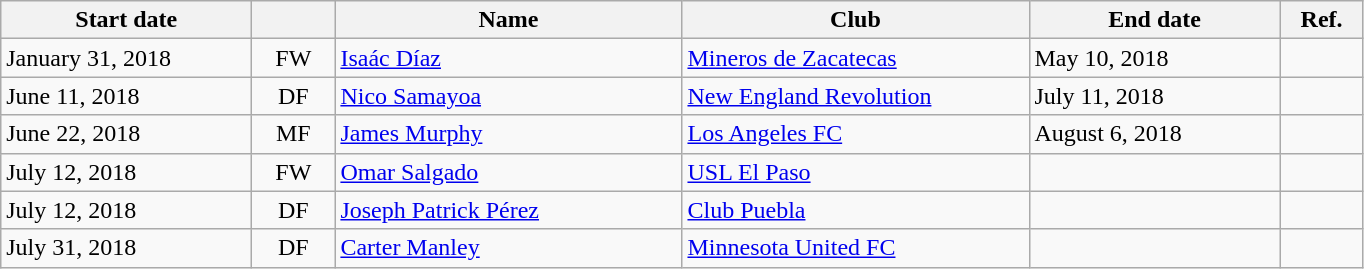<table class="wikitable plainrowheaders">
<tr>
<th scope=col style="width:10em;">Start date</th>
<th scope=col style="width:3em;"></th>
<th scope=col style="width:14em;">Name</th>
<th scope=col style="width:14em;">Club</th>
<th scope=col style="width:10em;">End date</th>
<th scope=col style="width:3em;">Ref.</th>
</tr>
<tr>
<td>January 31, 2018</td>
<td align=center>FW</td>
<td> <a href='#'>Isaác Díaz</a></td>
<td> <a href='#'>Mineros de Zacatecas</a></td>
<td>May 10, 2018</td>
<td align=center></td>
</tr>
<tr>
<td>June 11, 2018</td>
<td align=center>DF</td>
<td> <a href='#'>Nico Samayoa</a></td>
<td> <a href='#'>New England Revolution</a></td>
<td>July 11, 2018</td>
<td align=center></td>
</tr>
<tr>
<td>June 22, 2018</td>
<td align=center>MF</td>
<td> <a href='#'>James Murphy</a></td>
<td> <a href='#'>Los Angeles FC</a></td>
<td>August 6, 2018</td>
<td align=center></td>
</tr>
<tr>
<td>July 12, 2018</td>
<td align=center>FW</td>
<td> <a href='#'>Omar Salgado</a></td>
<td> <a href='#'>USL El Paso</a></td>
<td></td>
<td align=center></td>
</tr>
<tr>
<td>July 12, 2018</td>
<td align=center>DF</td>
<td> <a href='#'>Joseph Patrick Pérez</a></td>
<td> <a href='#'>Club Puebla</a></td>
<td></td>
<td align=center></td>
</tr>
<tr>
<td>July 31, 2018</td>
<td align=center>DF</td>
<td> <a href='#'>Carter Manley</a></td>
<td> <a href='#'>Minnesota United FC</a></td>
<td></td>
<td align=center></td>
</tr>
</table>
